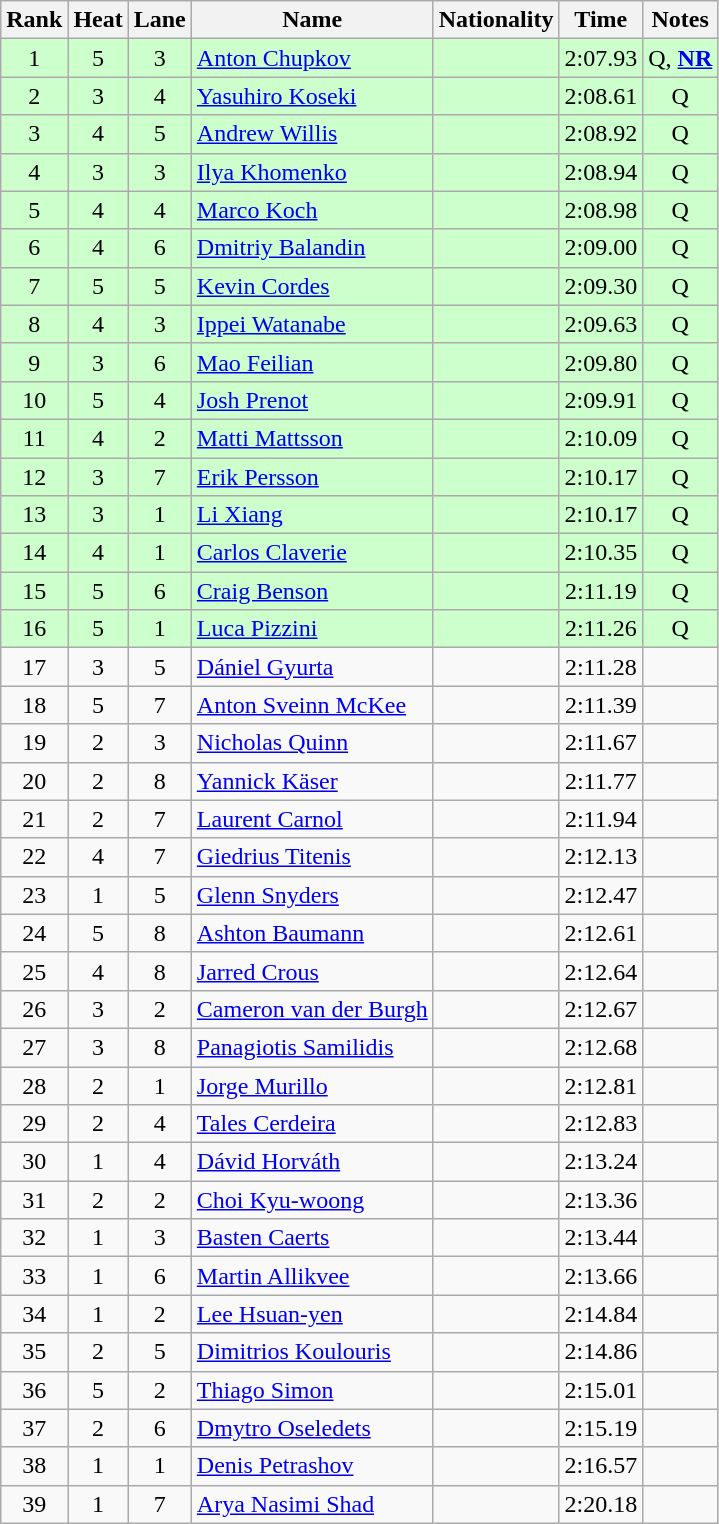<table class="wikitable sortable" style="text-align:center">
<tr>
<th>Rank</th>
<th>Heat</th>
<th>Lane</th>
<th>Name</th>
<th>Nationality</th>
<th>Time</th>
<th>Notes</th>
</tr>
<tr bgcolor=ccffcc>
<td>1</td>
<td>5</td>
<td>3</td>
<td align=left><a href='#'>Anton Chupkov</a></td>
<td align=left></td>
<td>2:07.93</td>
<td>Q, <strong><a href='#'>NR</a></strong></td>
</tr>
<tr bgcolor=ccffcc>
<td>2</td>
<td>3</td>
<td>4</td>
<td align=left><a href='#'>Yasuhiro Koseki</a></td>
<td align=left></td>
<td>2:08.61</td>
<td>Q</td>
</tr>
<tr bgcolor=ccffcc>
<td>3</td>
<td>4</td>
<td>5</td>
<td align=left><a href='#'>Andrew Willis</a></td>
<td align=left></td>
<td>2:08.92</td>
<td>Q</td>
</tr>
<tr bgcolor=ccffcc>
<td>4</td>
<td>3</td>
<td>3</td>
<td align=left><a href='#'>Ilya Khomenko</a></td>
<td align=left></td>
<td>2:08.94</td>
<td>Q</td>
</tr>
<tr bgcolor=ccffcc>
<td>5</td>
<td>4</td>
<td>4</td>
<td align=left><a href='#'>Marco Koch</a></td>
<td align=left></td>
<td>2:08.98</td>
<td>Q</td>
</tr>
<tr bgcolor=ccffcc>
<td>6</td>
<td>4</td>
<td>6</td>
<td align=left><a href='#'>Dmitriy Balandin</a></td>
<td align=left></td>
<td>2:09.00</td>
<td>Q</td>
</tr>
<tr bgcolor=ccffcc>
<td>7</td>
<td>5</td>
<td>5</td>
<td align=left><a href='#'>Kevin Cordes</a></td>
<td align=left></td>
<td>2:09.30</td>
<td>Q</td>
</tr>
<tr bgcolor=ccffcc>
<td>8</td>
<td>4</td>
<td>3</td>
<td align=left><a href='#'>Ippei Watanabe</a></td>
<td align=left></td>
<td>2:09.63</td>
<td>Q</td>
</tr>
<tr bgcolor=ccffcc>
<td>9</td>
<td>3</td>
<td>6</td>
<td align=left><a href='#'>Mao Feilian</a></td>
<td align=left></td>
<td>2:09.80</td>
<td>Q</td>
</tr>
<tr bgcolor=ccffcc>
<td>10</td>
<td>5</td>
<td>4</td>
<td align=left><a href='#'>Josh Prenot</a></td>
<td align=left></td>
<td>2:09.91</td>
<td>Q</td>
</tr>
<tr bgcolor=ccffcc>
<td>11</td>
<td>4</td>
<td>2</td>
<td align=left><a href='#'>Matti Mattsson</a></td>
<td align=left></td>
<td>2:10.09</td>
<td>Q</td>
</tr>
<tr bgcolor=ccffcc>
<td>12</td>
<td>3</td>
<td>7</td>
<td align=left><a href='#'>Erik Persson</a></td>
<td align=left></td>
<td>2:10.17</td>
<td>Q</td>
</tr>
<tr bgcolor=ccffcc>
<td>13</td>
<td>3</td>
<td>1</td>
<td align=left><a href='#'>Li Xiang</a></td>
<td align=left></td>
<td>2:10.17</td>
<td>Q</td>
</tr>
<tr bgcolor=ccffcc>
<td>14</td>
<td>4</td>
<td>1</td>
<td align=left><a href='#'>Carlos Claverie</a></td>
<td align=left></td>
<td>2:10.35</td>
<td>Q</td>
</tr>
<tr bgcolor=ccffcc>
<td>15</td>
<td>5</td>
<td>6</td>
<td align=left><a href='#'>Craig Benson</a></td>
<td align=left></td>
<td>2:11.19</td>
<td>Q</td>
</tr>
<tr bgcolor=ccffcc>
<td>16</td>
<td>5</td>
<td>1</td>
<td align=left><a href='#'>Luca Pizzini</a></td>
<td align=left></td>
<td>2:11.26</td>
<td>Q</td>
</tr>
<tr>
<td>17</td>
<td>3</td>
<td>5</td>
<td align=left><a href='#'>Dániel Gyurta</a></td>
<td align=left></td>
<td>2:11.28</td>
<td></td>
</tr>
<tr>
<td>18</td>
<td>5</td>
<td>7</td>
<td align=left><a href='#'>Anton Sveinn McKee</a></td>
<td align=left></td>
<td>2:11.39</td>
<td></td>
</tr>
<tr>
<td>19</td>
<td>2</td>
<td>3</td>
<td align=left><a href='#'>Nicholas Quinn</a></td>
<td align=left></td>
<td>2:11.67</td>
<td></td>
</tr>
<tr>
<td>20</td>
<td>2</td>
<td>8</td>
<td align=left><a href='#'>Yannick Käser</a></td>
<td align=left></td>
<td>2:11.77</td>
<td></td>
</tr>
<tr>
<td>21</td>
<td>2</td>
<td>7</td>
<td align=left><a href='#'>Laurent Carnol</a></td>
<td align=left></td>
<td>2:11.94</td>
<td></td>
</tr>
<tr>
<td>22</td>
<td>4</td>
<td>7</td>
<td align=left><a href='#'>Giedrius Titenis</a></td>
<td align=left></td>
<td>2:12.13</td>
<td></td>
</tr>
<tr>
<td>23</td>
<td>1</td>
<td>5</td>
<td align=left><a href='#'>Glenn Snyders</a></td>
<td align=left></td>
<td>2:12.47</td>
<td></td>
</tr>
<tr>
<td>24</td>
<td>5</td>
<td>8</td>
<td align=left><a href='#'>Ashton Baumann</a></td>
<td align=left></td>
<td>2:12.61</td>
<td></td>
</tr>
<tr>
<td>25</td>
<td>4</td>
<td>8</td>
<td align=left><a href='#'>Jarred Crous</a></td>
<td align=left></td>
<td>2:12.64</td>
<td></td>
</tr>
<tr>
<td>26</td>
<td>3</td>
<td>2</td>
<td align=left><a href='#'>Cameron van der Burgh</a></td>
<td align=left></td>
<td>2:12.67</td>
<td></td>
</tr>
<tr>
<td>27</td>
<td>3</td>
<td>8</td>
<td align=left><a href='#'>Panagiotis Samilidis</a></td>
<td align=left></td>
<td>2:12.68</td>
<td></td>
</tr>
<tr>
<td>28</td>
<td>2</td>
<td>1</td>
<td align=left><a href='#'>Jorge Murillo</a></td>
<td align=left></td>
<td>2:12.81</td>
<td></td>
</tr>
<tr>
<td>29</td>
<td>2</td>
<td>4</td>
<td align=left><a href='#'>Tales Cerdeira</a></td>
<td align=left></td>
<td>2:12.83</td>
<td></td>
</tr>
<tr>
<td>30</td>
<td>1</td>
<td>4</td>
<td align=left><a href='#'>Dávid Horváth</a></td>
<td align=left></td>
<td>2:13.24</td>
<td></td>
</tr>
<tr>
<td>31</td>
<td>2</td>
<td>2</td>
<td align=left><a href='#'>Choi Kyu-woong</a></td>
<td align=left></td>
<td>2:13.36</td>
<td></td>
</tr>
<tr>
<td>32</td>
<td>1</td>
<td>3</td>
<td align=left><a href='#'>Basten Caerts</a></td>
<td align=left></td>
<td>2:13.44</td>
<td></td>
</tr>
<tr>
<td>33</td>
<td>1</td>
<td>6</td>
<td align=left><a href='#'>Martin Allikvee</a></td>
<td align=left></td>
<td>2:13.66</td>
<td></td>
</tr>
<tr>
<td>34</td>
<td>1</td>
<td>2</td>
<td align=left><a href='#'>Lee Hsuan-yen</a></td>
<td align=left></td>
<td>2:14.84</td>
<td></td>
</tr>
<tr>
<td>35</td>
<td>2</td>
<td>5</td>
<td align=left><a href='#'>Dimitrios Koulouris</a></td>
<td align=left></td>
<td>2:14.86</td>
<td></td>
</tr>
<tr>
<td>36</td>
<td>5</td>
<td>2</td>
<td align=left><a href='#'>Thiago Simon</a></td>
<td align=left></td>
<td>2:15.01</td>
<td></td>
</tr>
<tr>
<td>37</td>
<td>2</td>
<td>6</td>
<td align=left><a href='#'>Dmytro Oseledets</a></td>
<td align=left></td>
<td>2:15.19</td>
<td></td>
</tr>
<tr>
<td>38</td>
<td>1</td>
<td>1</td>
<td align=left><a href='#'>Denis Petrashov</a></td>
<td align=left></td>
<td>2:16.57</td>
<td></td>
</tr>
<tr>
<td>39</td>
<td>1</td>
<td>7</td>
<td align=left><a href='#'>Arya Nasimi Shad</a></td>
<td align=left></td>
<td>2:20.18</td>
<td></td>
</tr>
</table>
